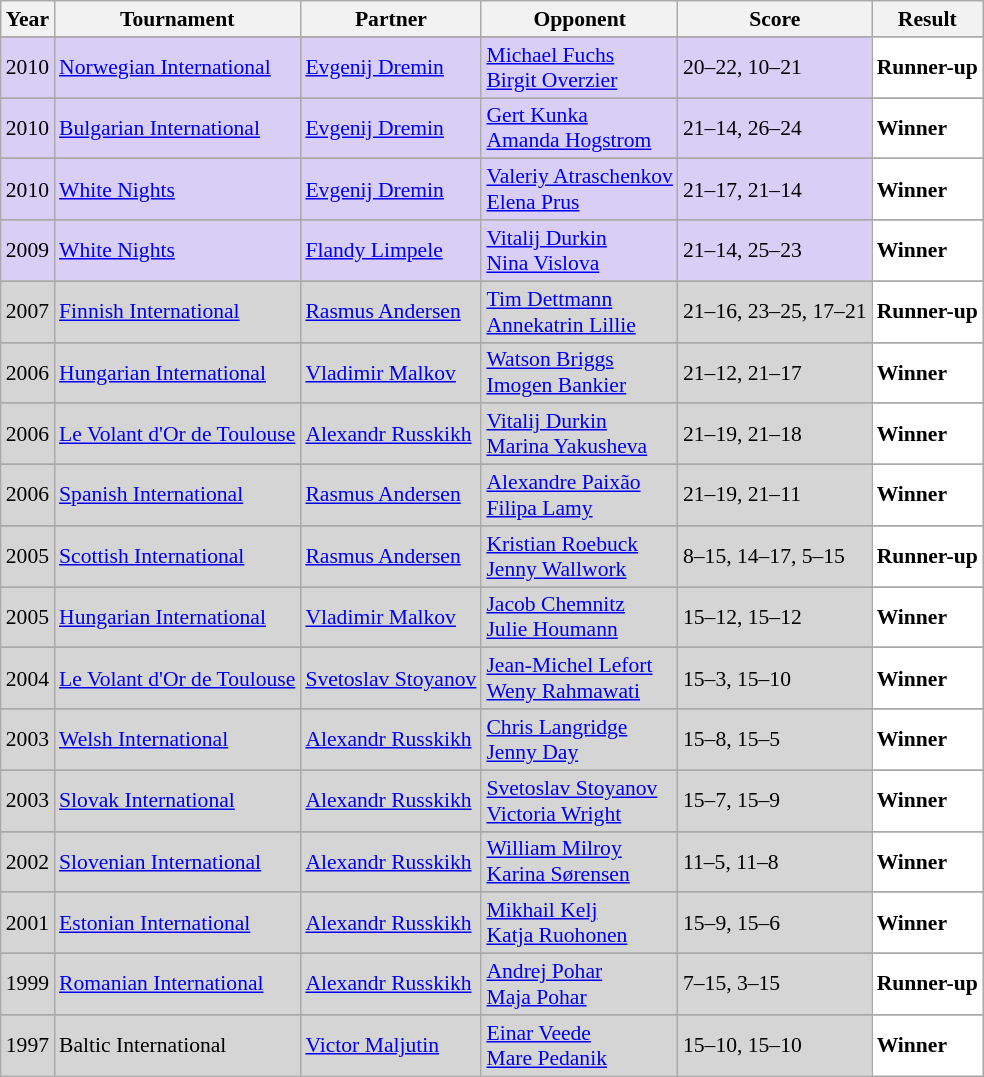<table class="sortable wikitable" style="font-size: 90%;">
<tr>
<th>Year</th>
<th>Tournament</th>
<th>Partner</th>
<th>Opponent</th>
<th>Score</th>
<th>Result</th>
</tr>
<tr>
</tr>
<tr style="background:#D8CEF6">
<td align="center">2010</td>
<td align="left"><a href='#'>Norwegian International</a></td>
<td align="left"> <a href='#'>Evgenij Dremin</a></td>
<td align="left"> <a href='#'>Michael Fuchs</a><br> <a href='#'>Birgit Overzier</a></td>
<td align="left">20–22, 10–21</td>
<td style="text-align:left; background:white"> <strong>Runner-up</strong></td>
</tr>
<tr>
</tr>
<tr style="background:#D8CEF6">
<td align="center">2010</td>
<td align="left"><a href='#'>Bulgarian International</a></td>
<td align="left"> <a href='#'>Evgenij Dremin</a></td>
<td align="left"> <a href='#'>Gert Kunka</a><br> <a href='#'>Amanda Hogstrom</a></td>
<td align="left">21–14, 26–24</td>
<td style="text-align:left; background:white"> <strong>Winner</strong></td>
</tr>
<tr>
</tr>
<tr style="background:#D8CEF6">
<td align="center">2010</td>
<td align="left"><a href='#'>White Nights</a></td>
<td align="left"> <a href='#'>Evgenij Dremin</a></td>
<td align="left"> <a href='#'>Valeriy Atraschenkov</a><br> <a href='#'>Elena Prus</a></td>
<td align="left">21–17, 21–14</td>
<td style="text-align:left; background:white"> <strong>Winner</strong></td>
</tr>
<tr>
</tr>
<tr style="background:#D8CEF6">
<td align="center">2009</td>
<td align="left"><a href='#'>White Nights</a></td>
<td align="left"> <a href='#'>Flandy Limpele</a></td>
<td align="left"> <a href='#'>Vitalij Durkin</a><br> <a href='#'>Nina Vislova</a></td>
<td align="left">21–14, 25–23</td>
<td style="text-align:left; background:white"> <strong>Winner</strong></td>
</tr>
<tr>
</tr>
<tr style="background:#D5D5D5">
<td align="center">2007</td>
<td align="left"><a href='#'>Finnish International</a></td>
<td align="left"> <a href='#'>Rasmus Andersen</a></td>
<td align="left"> <a href='#'>Tim Dettmann</a><br> <a href='#'>Annekatrin Lillie</a></td>
<td align="left">21–16, 23–25, 17–21</td>
<td style="text-align:left; background:white"> <strong>Runner-up</strong></td>
</tr>
<tr>
</tr>
<tr style="background:#D5D5D5">
<td align="center">2006</td>
<td align="left"><a href='#'>Hungarian International</a></td>
<td align="left"> <a href='#'>Vladimir Malkov</a></td>
<td align="left"> <a href='#'>Watson Briggs</a><br> <a href='#'>Imogen Bankier</a></td>
<td align="left">21–12, 21–17</td>
<td style="text-align:left; background:white"> <strong>Winner</strong></td>
</tr>
<tr>
</tr>
<tr style="background:#D5D5D5">
<td align="center">2006</td>
<td align="left"><a href='#'>Le Volant d'Or de Toulouse</a></td>
<td align="left"> <a href='#'>Alexandr Russkikh</a></td>
<td align="left"> <a href='#'>Vitalij Durkin</a><br> <a href='#'>Marina Yakusheva</a></td>
<td align="left">21–19, 21–18</td>
<td style="text-align:left; background:white"> <strong>Winner</strong></td>
</tr>
<tr>
</tr>
<tr style="background:#D5D5D5">
<td align="center">2006</td>
<td align="left"><a href='#'>Spanish International</a></td>
<td align="left"> <a href='#'>Rasmus Andersen</a></td>
<td align="left"> <a href='#'>Alexandre Paixão</a><br> <a href='#'>Filipa Lamy</a></td>
<td align="left">21–19, 21–11</td>
<td style="text-align:left; background:white"> <strong>Winner</strong></td>
</tr>
<tr>
</tr>
<tr style="background:#D5D5D5">
<td align="center">2005</td>
<td align="left"><a href='#'>Scottish International</a></td>
<td align="left"> <a href='#'>Rasmus Andersen</a></td>
<td align="left"> <a href='#'>Kristian Roebuck</a><br> <a href='#'>Jenny Wallwork</a></td>
<td align="left">8–15, 14–17, 5–15</td>
<td style="text-align:left; background:white"> <strong>Runner-up</strong></td>
</tr>
<tr>
</tr>
<tr style="background:#D5D5D5">
<td align="center">2005</td>
<td align="left"><a href='#'>Hungarian International</a></td>
<td align="left"> <a href='#'>Vladimir Malkov</a></td>
<td align="left"> <a href='#'>Jacob Chemnitz</a><br> <a href='#'>Julie Houmann</a></td>
<td align="left">15–12, 15–12</td>
<td style="text-align:left; background:white"> <strong>Winner</strong></td>
</tr>
<tr>
</tr>
<tr style="background:#D5D5D5">
<td align="center">2004</td>
<td align="left"><a href='#'>Le Volant d'Or de Toulouse</a></td>
<td align="left"> <a href='#'>Svetoslav Stoyanov</a></td>
<td align="left"> <a href='#'>Jean-Michel Lefort</a><br> <a href='#'>Weny Rahmawati</a></td>
<td align="left">15–3, 15–10</td>
<td style="text-align:left; background:white"> <strong>Winner</strong></td>
</tr>
<tr>
</tr>
<tr style="background:#D5D5D5">
<td align="center">2003</td>
<td align="left"><a href='#'>Welsh International</a></td>
<td align="left"> <a href='#'>Alexandr Russkikh</a></td>
<td align="left"> <a href='#'>Chris Langridge</a><br> <a href='#'>Jenny Day</a></td>
<td align="left">15–8, 15–5</td>
<td style="text-align:left; background:white"> <strong>Winner</strong></td>
</tr>
<tr>
</tr>
<tr style="background:#D5D5D5">
<td align="center">2003</td>
<td align="left"><a href='#'>Slovak International</a></td>
<td align="left"> <a href='#'>Alexandr Russkikh</a></td>
<td align="left"> <a href='#'>Svetoslav Stoyanov</a><br> <a href='#'>Victoria Wright</a></td>
<td align="left">15–7, 15–9</td>
<td style="text-align:left; background:white"> <strong>Winner</strong></td>
</tr>
<tr>
</tr>
<tr style="background:#D5D5D5">
<td align="center">2002</td>
<td align="left"><a href='#'>Slovenian International</a></td>
<td align="left"> <a href='#'>Alexandr Russkikh</a></td>
<td align="left"> <a href='#'>William Milroy</a><br> <a href='#'>Karina Sørensen</a></td>
<td align="left">11–5, 11–8</td>
<td style="text-align:left; background:white"> <strong>Winner</strong></td>
</tr>
<tr>
</tr>
<tr style="background:#D5D5D5">
<td align="center">2001</td>
<td align="left"><a href='#'>Estonian International</a></td>
<td align="left"> <a href='#'>Alexandr Russkikh</a></td>
<td align="left"> <a href='#'>Mikhail Kelj</a><br> <a href='#'>Katja Ruohonen</a></td>
<td align="left">15–9, 15–6</td>
<td style="text-align:left; background:white"> <strong>Winner</strong></td>
</tr>
<tr>
</tr>
<tr style="background:#D5D5D5">
<td align="center">1999</td>
<td align="left"><a href='#'>Romanian International</a></td>
<td align="left"> <a href='#'>Alexandr Russkikh</a></td>
<td align="left"> <a href='#'>Andrej Pohar</a><br> <a href='#'>Maja Pohar</a></td>
<td align="left">7–15, 3–15</td>
<td style="text-align:left; background:white"> <strong>Runner-up</strong></td>
</tr>
<tr>
</tr>
<tr style="background:#D5D5D5">
<td align="center">1997</td>
<td align="left">Baltic International</td>
<td align="left"> <a href='#'>Victor Maljutin</a></td>
<td align="left"> <a href='#'>Einar Veede</a><br> <a href='#'>Mare Pedanik</a></td>
<td align="left">15–10, 15–10</td>
<td style="text-align:left; background:white"> <strong>Winner</strong></td>
</tr>
</table>
